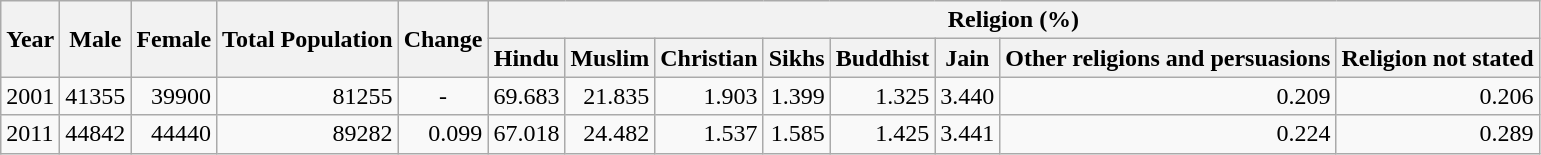<table class="wikitable">
<tr>
<th rowspan="2">Year</th>
<th rowspan="2">Male</th>
<th rowspan="2">Female</th>
<th rowspan="2">Total Population</th>
<th rowspan="2">Change</th>
<th colspan="8">Religion (%)</th>
</tr>
<tr>
<th>Hindu</th>
<th>Muslim</th>
<th>Christian</th>
<th>Sikhs</th>
<th>Buddhist</th>
<th>Jain</th>
<th>Other religions and persuasions</th>
<th>Religion not stated</th>
</tr>
<tr>
<td>2001</td>
<td style="text-align:right;">41355</td>
<td style="text-align:right;">39900</td>
<td style="text-align:right;">81255</td>
<td style="text-align:center;">-</td>
<td style="text-align:right;">69.683</td>
<td style="text-align:right;">21.835</td>
<td style="text-align:right;">1.903</td>
<td style="text-align:right;">1.399</td>
<td style="text-align:right;">1.325</td>
<td style="text-align:right;">3.440</td>
<td style="text-align:right;">0.209</td>
<td style="text-align:right;">0.206</td>
</tr>
<tr>
<td>2011</td>
<td style="text-align:right;">44842</td>
<td style="text-align:right;">44440</td>
<td style="text-align:right;">89282</td>
<td style="text-align:right;">0.099</td>
<td style="text-align:right;">67.018</td>
<td style="text-align:right;">24.482</td>
<td style="text-align:right;">1.537</td>
<td style="text-align:right;">1.585</td>
<td style="text-align:right;">1.425</td>
<td style="text-align:right;">3.441</td>
<td style="text-align:right;">0.224</td>
<td style="text-align:right;">0.289</td>
</tr>
</table>
